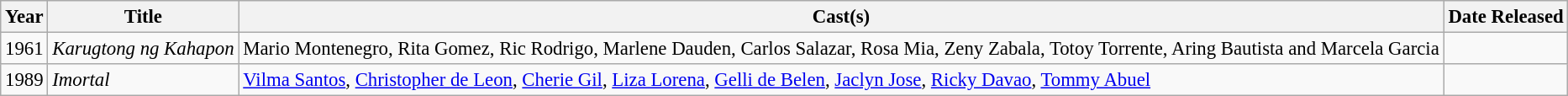<table class="wikitable" style="font-size: 95%;">
<tr>
<th>Year</th>
<th>Title</th>
<th>Cast(s)</th>
<th>Date Released</th>
</tr>
<tr>
<td>1961</td>
<td><em>Karugtong ng Kahapon</em></td>
<td>Mario Montenegro, Rita Gomez, Ric Rodrigo, Marlene Dauden, Carlos Salazar, Rosa Mia, Zeny Zabala, Totoy Torrente, Aring Bautista and Marcela Garcia</td>
<td></td>
</tr>
<tr>
<td>1989</td>
<td><em>Imortal</em></td>
<td><a href='#'>Vilma Santos</a>, <a href='#'>Christopher de Leon</a>, <a href='#'>Cherie Gil</a>, <a href='#'>Liza Lorena</a>, <a href='#'>Gelli de Belen</a>, <a href='#'>Jaclyn Jose</a>, <a href='#'>Ricky Davao</a>, <a href='#'>Tommy Abuel</a></td>
<td></td>
</tr>
</table>
